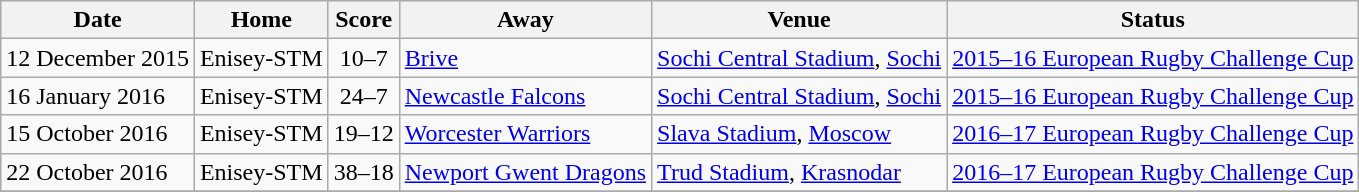<table class="wikitable sortable">
<tr>
<th>Date</th>
<th>Home</th>
<th>Score</th>
<th>Away</th>
<th>Venue</th>
<th>Status</th>
</tr>
<tr>
<td>12 December 2015</td>
<td style="text-align:right">Enisey-STM</td>
<td style="text-align:center">10–7</td>
<td><a href='#'>Brive</a></td>
<td> <a href='#'>Sochi Central Stadium</a>, <a href='#'>Sochi</a></td>
<td><a href='#'>2015–16 European Rugby Challenge Cup</a></td>
</tr>
<tr>
<td>16 January 2016</td>
<td style="text-align:right">Enisey-STM</td>
<td style="text-align:center">24–7</td>
<td><a href='#'>Newcastle Falcons</a></td>
<td> <a href='#'>Sochi Central Stadium</a>, <a href='#'>Sochi</a></td>
<td><a href='#'>2015–16 European Rugby Challenge Cup</a></td>
</tr>
<tr>
<td>15 October 2016</td>
<td style="text-align:right">Enisey-STM</td>
<td style="text-align:center">19–12</td>
<td><a href='#'>Worcester Warriors</a></td>
<td> <a href='#'>Slava Stadium</a>, <a href='#'>Moscow</a></td>
<td><a href='#'>2016–17 European Rugby Challenge Cup</a></td>
</tr>
<tr>
<td>22 October 2016</td>
<td style="text-align:right">Enisey-STM</td>
<td style="text-align:center">38–18</td>
<td><a href='#'>Newport Gwent Dragons</a></td>
<td> <a href='#'>Trud Stadium</a>, <a href='#'>Krasnodar</a></td>
<td><a href='#'>2016–17 European Rugby Challenge Cup</a></td>
</tr>
<tr>
</tr>
</table>
